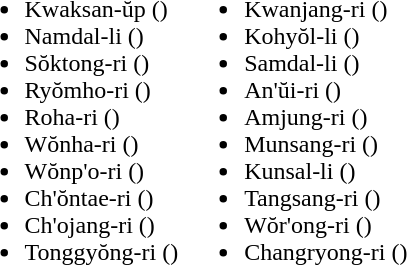<table>
<tr>
<td valign="top"><br><ul><li>Kwaksan-ŭp ()</li><li>Namdal-li ()</li><li>Sŏktong-ri ()</li><li>Ryŏmho-ri ()</li><li>Roha-ri ()</li><li>Wŏnha-ri ()</li><li>Wŏnp'o-ri ()</li><li>Ch'ŏntae-ri ()</li><li>Ch'ojang-ri ()</li><li>Tonggyŏng-ri ()</li></ul></td>
<td valign="top"><br><ul><li>Kwanjang-ri ()</li><li>Kohyŏl-li ()</li><li>Samdal-li ()</li><li>An'ŭi-ri ()</li><li>Amjung-ri ()</li><li>Munsang-ri ()</li><li>Kunsal-li ()</li><li>Tangsang-ri ()</li><li>Wŏr'ong-ri ()</li><li>Changryong-ri ()</li></ul></td>
</tr>
</table>
